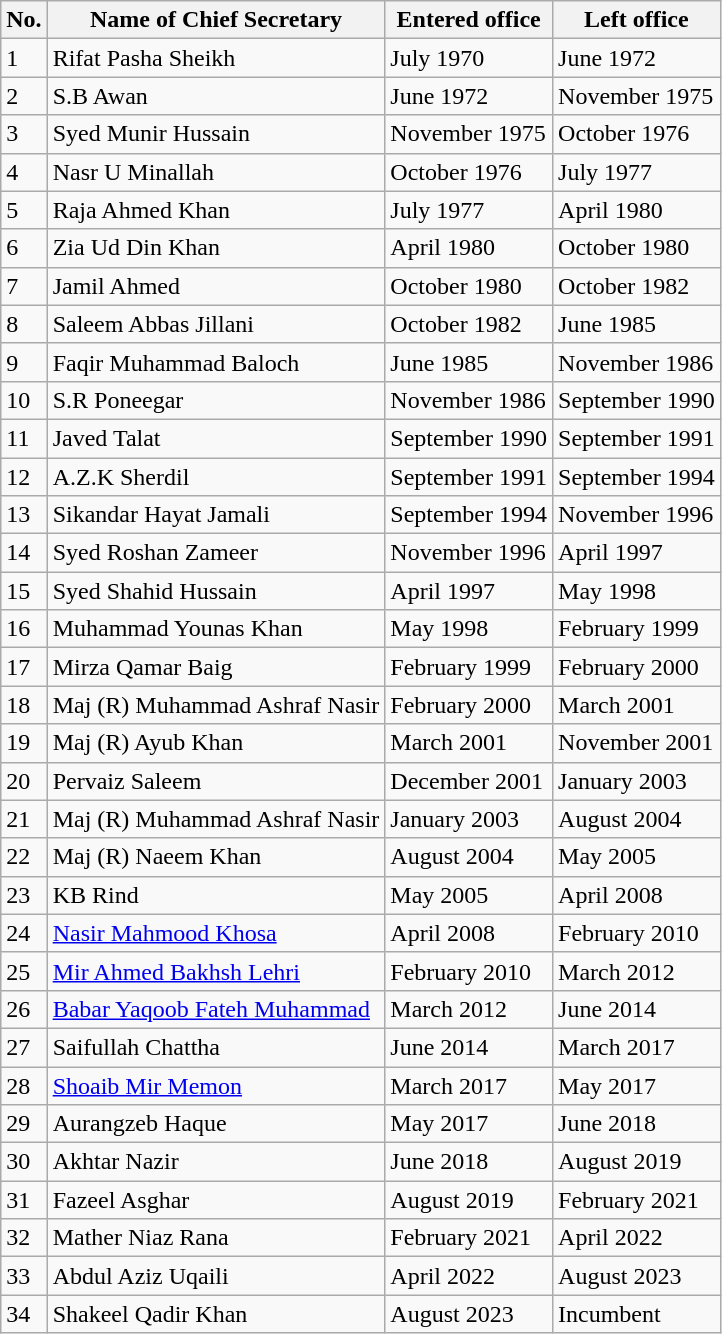<table class="wikitable">
<tr>
<th>No.</th>
<th>Name of Chief Secretary</th>
<th>Entered office</th>
<th>Left office</th>
</tr>
<tr>
<td>1</td>
<td>Rifat Pasha Sheikh</td>
<td>July 1970</td>
<td>June 1972</td>
</tr>
<tr>
<td>2</td>
<td>S.B Awan</td>
<td>June 1972</td>
<td>November 1975</td>
</tr>
<tr>
<td>3</td>
<td>Syed Munir Hussain</td>
<td>November 1975</td>
<td>October 1976</td>
</tr>
<tr>
<td>4</td>
<td>Nasr U Minallah</td>
<td>October 1976</td>
<td>July 1977</td>
</tr>
<tr>
<td>5</td>
<td>Raja Ahmed Khan</td>
<td>July 1977</td>
<td>April 1980</td>
</tr>
<tr>
<td>6</td>
<td>Zia Ud Din Khan</td>
<td>April 1980</td>
<td>October 1980</td>
</tr>
<tr>
<td>7</td>
<td>Jamil Ahmed</td>
<td>October 1980</td>
<td>October 1982</td>
</tr>
<tr>
<td>8</td>
<td>Saleem Abbas Jillani</td>
<td>October 1982</td>
<td>June 1985</td>
</tr>
<tr>
<td>9</td>
<td>Faqir Muhammad Baloch</td>
<td>June 1985</td>
<td>November 1986</td>
</tr>
<tr>
<td>10</td>
<td>S.R Poneegar</td>
<td>November 1986</td>
<td>September 1990</td>
</tr>
<tr>
<td>11</td>
<td>Javed Talat</td>
<td>September 1990</td>
<td>September 1991</td>
</tr>
<tr>
<td>12</td>
<td>A.Z.K Sherdil</td>
<td>September 1991</td>
<td>September 1994</td>
</tr>
<tr>
<td>13</td>
<td>Sikandar Hayat Jamali</td>
<td>September 1994</td>
<td>November 1996</td>
</tr>
<tr>
<td>14</td>
<td>Syed Roshan Zameer</td>
<td>November 1996</td>
<td>April 1997</td>
</tr>
<tr>
<td>15</td>
<td>Syed Shahid Hussain</td>
<td>April 1997</td>
<td>May 1998</td>
</tr>
<tr>
<td>16</td>
<td>Muhammad Younas Khan</td>
<td>May 1998</td>
<td>February  1999</td>
</tr>
<tr>
<td>17</td>
<td>Mirza Qamar Baig</td>
<td>February 1999</td>
<td>February 2000</td>
</tr>
<tr>
<td>18</td>
<td>Maj (R) Muhammad Ashraf Nasir</td>
<td>February 2000</td>
<td>March 2001</td>
</tr>
<tr>
<td>19</td>
<td>Maj (R) Ayub Khan</td>
<td>March 2001</td>
<td>November 2001</td>
</tr>
<tr>
<td>20</td>
<td>Pervaiz Saleem</td>
<td>December 2001</td>
<td>January 2003</td>
</tr>
<tr>
<td>21</td>
<td>Maj (R) Muhammad Ashraf Nasir</td>
<td>January 2003</td>
<td>August 2004</td>
</tr>
<tr>
<td>22</td>
<td>Maj (R) Naeem Khan</td>
<td>August 2004</td>
<td>May 2005</td>
</tr>
<tr>
<td>23</td>
<td>KB Rind</td>
<td>May 2005</td>
<td>April 2008</td>
</tr>
<tr>
<td>24</td>
<td><a href='#'>Nasir Mahmood Khosa</a></td>
<td>April 2008</td>
<td>February 2010</td>
</tr>
<tr>
<td>25</td>
<td><a href='#'>Mir Ahmed Bakhsh Lehri</a></td>
<td>February 2010</td>
<td>March 2012</td>
</tr>
<tr>
<td>26</td>
<td><a href='#'>Babar Yaqoob Fateh Muhammad</a></td>
<td>March 2012</td>
<td>June 2014</td>
</tr>
<tr>
<td>27</td>
<td>Saifullah Chattha</td>
<td>June 2014</td>
<td>March 2017</td>
</tr>
<tr>
<td>28</td>
<td><a href='#'>Shoaib Mir Memon</a></td>
<td>March 2017</td>
<td>May 2017</td>
</tr>
<tr>
<td>29</td>
<td>Aurangzeb Haque</td>
<td>May 2017</td>
<td>June 2018</td>
</tr>
<tr>
<td>30</td>
<td>Akhtar Nazir</td>
<td>June 2018</td>
<td>August 2019</td>
</tr>
<tr>
<td>31</td>
<td>Fazeel Asghar</td>
<td>August 2019</td>
<td>February 2021</td>
</tr>
<tr>
<td>32</td>
<td>Mather Niaz Rana</td>
<td>February 2021</td>
<td>April 2022</td>
</tr>
<tr>
<td>33</td>
<td>Abdul Aziz Uqaili</td>
<td>April 2022 </td>
<td>August 2023</td>
</tr>
<tr>
<td>34</td>
<td>Shakeel Qadir Khan</td>
<td>August 2023</td>
<td>Incumbent</td>
</tr>
</table>
